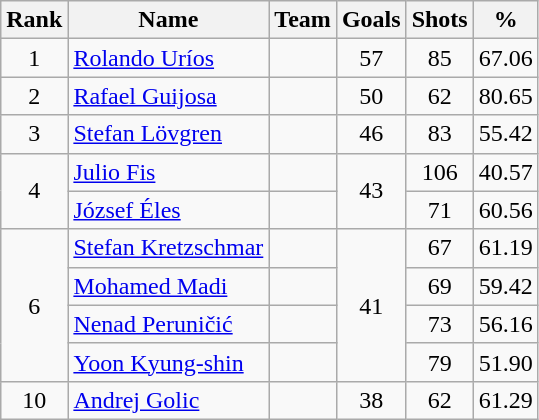<table class="wikitable sortable" style="text-align: center;">
<tr>
<th>Rank</th>
<th>Name</th>
<th>Team</th>
<th>Goals</th>
<th>Shots</th>
<th>%</th>
</tr>
<tr>
<td>1</td>
<td align=left><a href='#'>Rolando Uríos</a></td>
<td align=left></td>
<td>57</td>
<td>85</td>
<td>67.06</td>
</tr>
<tr>
<td>2</td>
<td align=left><a href='#'>Rafael Guijosa</a></td>
<td align=left></td>
<td>50</td>
<td>62</td>
<td>80.65</td>
</tr>
<tr>
<td>3</td>
<td align=left><a href='#'>Stefan Lövgren</a></td>
<td align=left></td>
<td>46</td>
<td>83</td>
<td>55.42</td>
</tr>
<tr>
<td rowspan=2>4</td>
<td align=left><a href='#'>Julio Fis</a></td>
<td align=left></td>
<td rowspan=2>43</td>
<td>106</td>
<td>40.57</td>
</tr>
<tr>
<td align=left><a href='#'>József Éles</a></td>
<td align=left></td>
<td>71</td>
<td>60.56</td>
</tr>
<tr>
<td rowspan=4>6</td>
<td align=left><a href='#'>Stefan Kretzschmar</a></td>
<td align=left></td>
<td rowspan=4>41</td>
<td>67</td>
<td>61.19</td>
</tr>
<tr>
<td align=left><a href='#'>Mohamed Madi</a></td>
<td align=left></td>
<td>69</td>
<td>59.42</td>
</tr>
<tr>
<td align=left><a href='#'>Nenad Peruničić</a></td>
<td align=left></td>
<td>73</td>
<td>56.16</td>
</tr>
<tr>
<td align=left><a href='#'>Yoon Kyung-shin</a></td>
<td align=left></td>
<td>79</td>
<td>51.90</td>
</tr>
<tr>
<td>10</td>
<td align=left><a href='#'>Andrej Golic</a></td>
<td align=left></td>
<td>38</td>
<td>62</td>
<td>61.29</td>
</tr>
</table>
